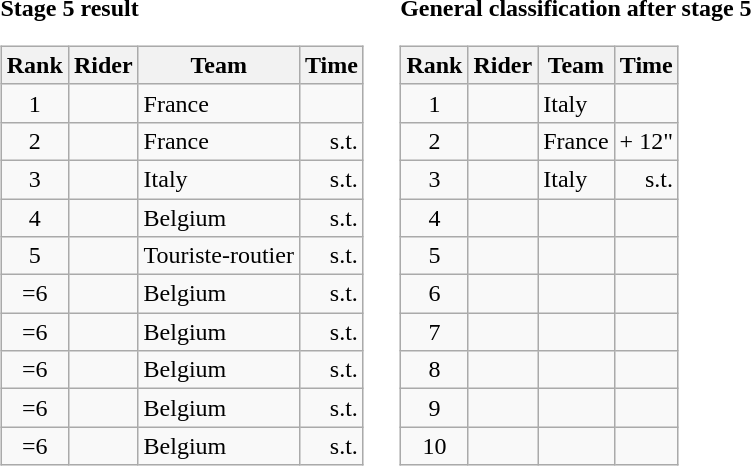<table>
<tr>
<td><strong>Stage 5 result</strong><br><table class="wikitable">
<tr>
<th scope="col">Rank</th>
<th scope="col">Rider</th>
<th scope="col">Team</th>
<th scope="col">Time</th>
</tr>
<tr>
<td style="text-align:center;">1</td>
<td></td>
<td>France</td>
<td style="text-align:right;"></td>
</tr>
<tr>
<td style="text-align:center;">2</td>
<td></td>
<td>France</td>
<td style="text-align:right;">s.t.</td>
</tr>
<tr>
<td style="text-align:center;">3</td>
<td></td>
<td>Italy</td>
<td style="text-align:right;">s.t.</td>
</tr>
<tr>
<td style="text-align:center;">4</td>
<td></td>
<td>Belgium</td>
<td style="text-align:right;">s.t.</td>
</tr>
<tr>
<td style="text-align:center;">5</td>
<td></td>
<td>Touriste-routier</td>
<td style="text-align:right;">s.t.</td>
</tr>
<tr>
<td style="text-align:center;">=6</td>
<td></td>
<td>Belgium</td>
<td style="text-align:right;">s.t.</td>
</tr>
<tr>
<td style="text-align:center;">=6</td>
<td></td>
<td>Belgium</td>
<td style="text-align:right;">s.t.</td>
</tr>
<tr>
<td style="text-align:center;">=6</td>
<td></td>
<td>Belgium</td>
<td style="text-align:right;">s.t.</td>
</tr>
<tr>
<td style="text-align:center;">=6</td>
<td></td>
<td>Belgium</td>
<td style="text-align:right;">s.t.</td>
</tr>
<tr>
<td style="text-align:center;">=6</td>
<td></td>
<td>Belgium</td>
<td style="text-align:right;">s.t.</td>
</tr>
</table>
</td>
<td></td>
<td><strong>General classification after stage 5</strong><br><table class="wikitable">
<tr>
<th scope="col">Rank</th>
<th scope="col">Rider</th>
<th scope="col">Team</th>
<th scope="col">Time</th>
</tr>
<tr>
<td style="text-align:center;">1</td>
<td></td>
<td>Italy</td>
<td style="text-align:right;"></td>
</tr>
<tr>
<td style="text-align:center;">2</td>
<td></td>
<td>France</td>
<td style="text-align:right;">+ 12"</td>
</tr>
<tr>
<td style="text-align:center;">3</td>
<td></td>
<td>Italy</td>
<td style="text-align:right;">s.t.</td>
</tr>
<tr>
<td style="text-align:center;">4</td>
<td></td>
<td></td>
<td></td>
</tr>
<tr>
<td style="text-align:center;">5</td>
<td></td>
<td></td>
<td></td>
</tr>
<tr>
<td style="text-align:center;">6</td>
<td></td>
<td></td>
<td></td>
</tr>
<tr>
<td style="text-align:center;">7</td>
<td></td>
<td></td>
<td></td>
</tr>
<tr>
<td style="text-align:center;">8</td>
<td></td>
<td></td>
<td></td>
</tr>
<tr>
<td style="text-align:center;">9</td>
<td></td>
<td></td>
<td></td>
</tr>
<tr>
<td style="text-align:center;">10</td>
<td></td>
<td></td>
<td></td>
</tr>
</table>
</td>
</tr>
</table>
